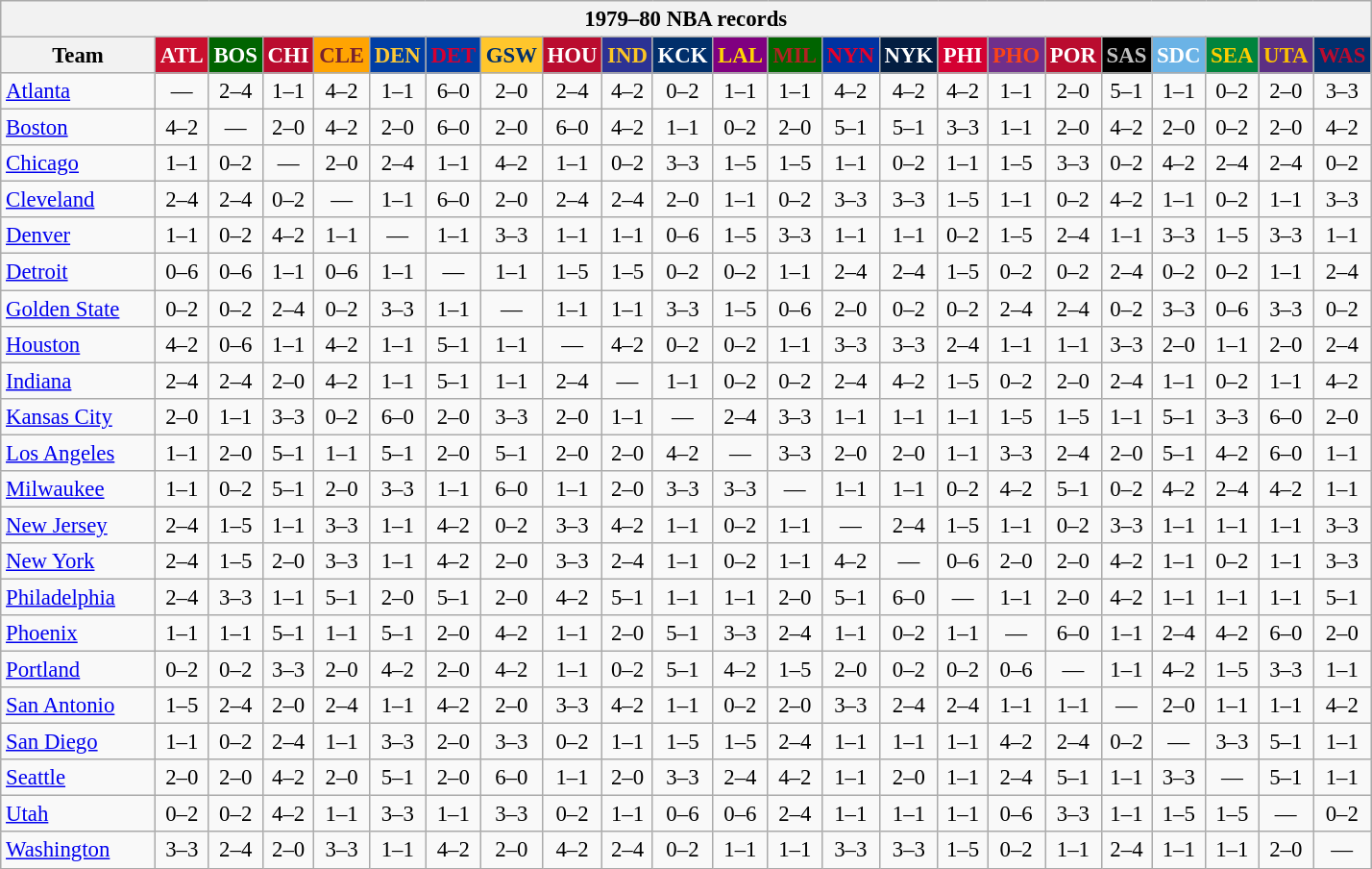<table class="wikitable" style="font-size:95%; text-align:center;">
<tr>
<th colspan=23>1979–80 NBA records</th>
</tr>
<tr>
<th width=100>Team</th>
<th style="background:#C90F2E;color:#FFFFFF;width=35">ATL</th>
<th style="background:#006400;color:#FFFFFF;width=35">BOS</th>
<th style="background:#BA0C2F;color:#FFFFFF;width=35">CHI</th>
<th style="background:#FFA402;color:#77222F;width=35">CLE</th>
<th style="background:#003EA4;color:#FDC835;width=35">DEN</th>
<th style="background:#003EA4;color:#D50032;width=35">DET</th>
<th style="background:#FFC62C;color:#012F6B;width=35">GSW</th>
<th style="background:#BA0C2F;color:#FFFFFF;width=35">HOU</th>
<th style="background:#2C3294;color:#FCC624;width=35">IND</th>
<th style="background:#012F6B;color:#FFFFFF;width=35">KCK</th>
<th style="background:#800080;color:#FFD700;width=35">LAL</th>
<th style="background:#006400;color:#B22222;width=35">MIL</th>
<th style="background:#0032A1;color:#E5002B;width=35">NYN</th>
<th style="background:#031E41;color:#FFFFFF;width=35">NYK</th>
<th style="background:#D40032;color:#FFFFFF;width=35">PHI</th>
<th style="background:#702F8B;color:#FA4417;width=35">PHO</th>
<th style="background:#BA0C2F;color:#FFFFFF;width=35">POR</th>
<th style="background:#000000;color:#C0C0C0;width=35">SAS</th>
<th style="background:#6BB3E6;color:#FFFFFF;width=35">SDC</th>
<th style="background:#00843D;color:#FFCD01;width=35">SEA</th>
<th style="background:#5C2F83;color:#FCC200;width=35">UTA</th>
<th style="background:#012F6D;color:#BA0C2F;width=35">WAS</th>
</tr>
<tr>
<td style="text-align:left;"><a href='#'>Atlanta</a></td>
<td>—</td>
<td>2–4</td>
<td>1–1</td>
<td>4–2</td>
<td>1–1</td>
<td>6–0</td>
<td>2–0</td>
<td>2–4</td>
<td>4–2</td>
<td>0–2</td>
<td>1–1</td>
<td>1–1</td>
<td>4–2</td>
<td>4–2</td>
<td>4–2</td>
<td>1–1</td>
<td>2–0</td>
<td>5–1</td>
<td>1–1</td>
<td>0–2</td>
<td>2–0</td>
<td>3–3</td>
</tr>
<tr>
<td style="text-align:left;"><a href='#'>Boston</a></td>
<td>4–2</td>
<td>—</td>
<td>2–0</td>
<td>4–2</td>
<td>2–0</td>
<td>6–0</td>
<td>2–0</td>
<td>6–0</td>
<td>4–2</td>
<td>1–1</td>
<td>0–2</td>
<td>2–0</td>
<td>5–1</td>
<td>5–1</td>
<td>3–3</td>
<td>1–1</td>
<td>2–0</td>
<td>4–2</td>
<td>2–0</td>
<td>0–2</td>
<td>2–0</td>
<td>4–2</td>
</tr>
<tr>
<td style="text-align:left;"><a href='#'>Chicago</a></td>
<td>1–1</td>
<td>0–2</td>
<td>—</td>
<td>2–0</td>
<td>2–4</td>
<td>1–1</td>
<td>4–2</td>
<td>1–1</td>
<td>0–2</td>
<td>3–3</td>
<td>1–5</td>
<td>1–5</td>
<td>1–1</td>
<td>0–2</td>
<td>1–1</td>
<td>1–5</td>
<td>3–3</td>
<td>0–2</td>
<td>4–2</td>
<td>2–4</td>
<td>2–4</td>
<td>0–2</td>
</tr>
<tr>
<td style="text-align:left;"><a href='#'>Cleveland</a></td>
<td>2–4</td>
<td>2–4</td>
<td>0–2</td>
<td>—</td>
<td>1–1</td>
<td>6–0</td>
<td>2–0</td>
<td>2–4</td>
<td>2–4</td>
<td>2–0</td>
<td>1–1</td>
<td>0–2</td>
<td>3–3</td>
<td>3–3</td>
<td>1–5</td>
<td>1–1</td>
<td>0–2</td>
<td>4–2</td>
<td>1–1</td>
<td>0–2</td>
<td>1–1</td>
<td>3–3</td>
</tr>
<tr>
<td style="text-align:left;"><a href='#'>Denver</a></td>
<td>1–1</td>
<td>0–2</td>
<td>4–2</td>
<td>1–1</td>
<td>—</td>
<td>1–1</td>
<td>3–3</td>
<td>1–1</td>
<td>1–1</td>
<td>0–6</td>
<td>1–5</td>
<td>3–3</td>
<td>1–1</td>
<td>1–1</td>
<td>0–2</td>
<td>1–5</td>
<td>2–4</td>
<td>1–1</td>
<td>3–3</td>
<td>1–5</td>
<td>3–3</td>
<td>1–1</td>
</tr>
<tr>
<td style="text-align:left;"><a href='#'>Detroit</a></td>
<td>0–6</td>
<td>0–6</td>
<td>1–1</td>
<td>0–6</td>
<td>1–1</td>
<td>—</td>
<td>1–1</td>
<td>1–5</td>
<td>1–5</td>
<td>0–2</td>
<td>0–2</td>
<td>1–1</td>
<td>2–4</td>
<td>2–4</td>
<td>1–5</td>
<td>0–2</td>
<td>0–2</td>
<td>2–4</td>
<td>0–2</td>
<td>0–2</td>
<td>1–1</td>
<td>2–4</td>
</tr>
<tr>
<td style="text-align:left;"><a href='#'>Golden State</a></td>
<td>0–2</td>
<td>0–2</td>
<td>2–4</td>
<td>0–2</td>
<td>3–3</td>
<td>1–1</td>
<td>—</td>
<td>1–1</td>
<td>1–1</td>
<td>3–3</td>
<td>1–5</td>
<td>0–6</td>
<td>2–0</td>
<td>0–2</td>
<td>0–2</td>
<td>2–4</td>
<td>2–4</td>
<td>0–2</td>
<td>3–3</td>
<td>0–6</td>
<td>3–3</td>
<td>0–2</td>
</tr>
<tr>
<td style="text-align:left;"><a href='#'>Houston</a></td>
<td>4–2</td>
<td>0–6</td>
<td>1–1</td>
<td>4–2</td>
<td>1–1</td>
<td>5–1</td>
<td>1–1</td>
<td>—</td>
<td>4–2</td>
<td>0–2</td>
<td>0–2</td>
<td>1–1</td>
<td>3–3</td>
<td>3–3</td>
<td>2–4</td>
<td>1–1</td>
<td>1–1</td>
<td>3–3</td>
<td>2–0</td>
<td>1–1</td>
<td>2–0</td>
<td>2–4</td>
</tr>
<tr>
<td style="text-align:left;"><a href='#'>Indiana</a></td>
<td>2–4</td>
<td>2–4</td>
<td>2–0</td>
<td>4–2</td>
<td>1–1</td>
<td>5–1</td>
<td>1–1</td>
<td>2–4</td>
<td>—</td>
<td>1–1</td>
<td>0–2</td>
<td>0–2</td>
<td>2–4</td>
<td>4–2</td>
<td>1–5</td>
<td>0–2</td>
<td>2–0</td>
<td>2–4</td>
<td>1–1</td>
<td>0–2</td>
<td>1–1</td>
<td>4–2</td>
</tr>
<tr>
<td style="text-align:left;"><a href='#'>Kansas City</a></td>
<td>2–0</td>
<td>1–1</td>
<td>3–3</td>
<td>0–2</td>
<td>6–0</td>
<td>2–0</td>
<td>3–3</td>
<td>2–0</td>
<td>1–1</td>
<td>—</td>
<td>2–4</td>
<td>3–3</td>
<td>1–1</td>
<td>1–1</td>
<td>1–1</td>
<td>1–5</td>
<td>1–5</td>
<td>1–1</td>
<td>5–1</td>
<td>3–3</td>
<td>6–0</td>
<td>2–0</td>
</tr>
<tr>
<td style="text-align:left;"><a href='#'>Los Angeles</a></td>
<td>1–1</td>
<td>2–0</td>
<td>5–1</td>
<td>1–1</td>
<td>5–1</td>
<td>2–0</td>
<td>5–1</td>
<td>2–0</td>
<td>2–0</td>
<td>4–2</td>
<td>—</td>
<td>3–3</td>
<td>2–0</td>
<td>2–0</td>
<td>1–1</td>
<td>3–3</td>
<td>2–4</td>
<td>2–0</td>
<td>5–1</td>
<td>4–2</td>
<td>6–0</td>
<td>1–1</td>
</tr>
<tr>
<td style="text-align:left;"><a href='#'>Milwaukee</a></td>
<td>1–1</td>
<td>0–2</td>
<td>5–1</td>
<td>2–0</td>
<td>3–3</td>
<td>1–1</td>
<td>6–0</td>
<td>1–1</td>
<td>2–0</td>
<td>3–3</td>
<td>3–3</td>
<td>—</td>
<td>1–1</td>
<td>1–1</td>
<td>0–2</td>
<td>4–2</td>
<td>5–1</td>
<td>0–2</td>
<td>4–2</td>
<td>2–4</td>
<td>4–2</td>
<td>1–1</td>
</tr>
<tr>
<td style="text-align:left;"><a href='#'>New Jersey</a></td>
<td>2–4</td>
<td>1–5</td>
<td>1–1</td>
<td>3–3</td>
<td>1–1</td>
<td>4–2</td>
<td>0–2</td>
<td>3–3</td>
<td>4–2</td>
<td>1–1</td>
<td>0–2</td>
<td>1–1</td>
<td>—</td>
<td>2–4</td>
<td>1–5</td>
<td>1–1</td>
<td>0–2</td>
<td>3–3</td>
<td>1–1</td>
<td>1–1</td>
<td>1–1</td>
<td>3–3</td>
</tr>
<tr>
<td style="text-align:left;"><a href='#'>New York</a></td>
<td>2–4</td>
<td>1–5</td>
<td>2–0</td>
<td>3–3</td>
<td>1–1</td>
<td>4–2</td>
<td>2–0</td>
<td>3–3</td>
<td>2–4</td>
<td>1–1</td>
<td>0–2</td>
<td>1–1</td>
<td>4–2</td>
<td>—</td>
<td>0–6</td>
<td>2–0</td>
<td>2–0</td>
<td>4–2</td>
<td>1–1</td>
<td>0–2</td>
<td>1–1</td>
<td>3–3</td>
</tr>
<tr>
<td style="text-align:left;"><a href='#'>Philadelphia</a></td>
<td>2–4</td>
<td>3–3</td>
<td>1–1</td>
<td>5–1</td>
<td>2–0</td>
<td>5–1</td>
<td>2–0</td>
<td>4–2</td>
<td>5–1</td>
<td>1–1</td>
<td>1–1</td>
<td>2–0</td>
<td>5–1</td>
<td>6–0</td>
<td>—</td>
<td>1–1</td>
<td>2–0</td>
<td>4–2</td>
<td>1–1</td>
<td>1–1</td>
<td>1–1</td>
<td>5–1</td>
</tr>
<tr>
<td style="text-align:left;"><a href='#'>Phoenix</a></td>
<td>1–1</td>
<td>1–1</td>
<td>5–1</td>
<td>1–1</td>
<td>5–1</td>
<td>2–0</td>
<td>4–2</td>
<td>1–1</td>
<td>2–0</td>
<td>5–1</td>
<td>3–3</td>
<td>2–4</td>
<td>1–1</td>
<td>0–2</td>
<td>1–1</td>
<td>—</td>
<td>6–0</td>
<td>1–1</td>
<td>2–4</td>
<td>4–2</td>
<td>6–0</td>
<td>2–0</td>
</tr>
<tr>
<td style="text-align:left;"><a href='#'>Portland</a></td>
<td>0–2</td>
<td>0–2</td>
<td>3–3</td>
<td>2–0</td>
<td>4–2</td>
<td>2–0</td>
<td>4–2</td>
<td>1–1</td>
<td>0–2</td>
<td>5–1</td>
<td>4–2</td>
<td>1–5</td>
<td>2–0</td>
<td>0–2</td>
<td>0–2</td>
<td>0–6</td>
<td>—</td>
<td>1–1</td>
<td>4–2</td>
<td>1–5</td>
<td>3–3</td>
<td>1–1</td>
</tr>
<tr>
<td style="text-align:left;"><a href='#'>San Antonio</a></td>
<td>1–5</td>
<td>2–4</td>
<td>2–0</td>
<td>2–4</td>
<td>1–1</td>
<td>4–2</td>
<td>2–0</td>
<td>3–3</td>
<td>4–2</td>
<td>1–1</td>
<td>0–2</td>
<td>2–0</td>
<td>3–3</td>
<td>2–4</td>
<td>2–4</td>
<td>1–1</td>
<td>1–1</td>
<td>—</td>
<td>2–0</td>
<td>1–1</td>
<td>1–1</td>
<td>4–2</td>
</tr>
<tr>
<td style="text-align:left;"><a href='#'>San Diego</a></td>
<td>1–1</td>
<td>0–2</td>
<td>2–4</td>
<td>1–1</td>
<td>3–3</td>
<td>2–0</td>
<td>3–3</td>
<td>0–2</td>
<td>1–1</td>
<td>1–5</td>
<td>1–5</td>
<td>2–4</td>
<td>1–1</td>
<td>1–1</td>
<td>1–1</td>
<td>4–2</td>
<td>2–4</td>
<td>0–2</td>
<td>—</td>
<td>3–3</td>
<td>5–1</td>
<td>1–1</td>
</tr>
<tr>
<td style="text-align:left;"><a href='#'>Seattle</a></td>
<td>2–0</td>
<td>2–0</td>
<td>4–2</td>
<td>2–0</td>
<td>5–1</td>
<td>2–0</td>
<td>6–0</td>
<td>1–1</td>
<td>2–0</td>
<td>3–3</td>
<td>2–4</td>
<td>4–2</td>
<td>1–1</td>
<td>2–0</td>
<td>1–1</td>
<td>2–4</td>
<td>5–1</td>
<td>1–1</td>
<td>3–3</td>
<td>—</td>
<td>5–1</td>
<td>1–1</td>
</tr>
<tr>
<td style="text-align:left;"><a href='#'>Utah</a></td>
<td>0–2</td>
<td>0–2</td>
<td>4–2</td>
<td>1–1</td>
<td>3–3</td>
<td>1–1</td>
<td>3–3</td>
<td>0–2</td>
<td>1–1</td>
<td>0–6</td>
<td>0–6</td>
<td>2–4</td>
<td>1–1</td>
<td>1–1</td>
<td>1–1</td>
<td>0–6</td>
<td>3–3</td>
<td>1–1</td>
<td>1–5</td>
<td>1–5</td>
<td>—</td>
<td>0–2</td>
</tr>
<tr>
<td style="text-align:left;"><a href='#'>Washington</a></td>
<td>3–3</td>
<td>2–4</td>
<td>2–0</td>
<td>3–3</td>
<td>1–1</td>
<td>4–2</td>
<td>2–0</td>
<td>4–2</td>
<td>2–4</td>
<td>0–2</td>
<td>1–1</td>
<td>1–1</td>
<td>3–3</td>
<td>3–3</td>
<td>1–5</td>
<td>0–2</td>
<td>1–1</td>
<td>2–4</td>
<td>1–1</td>
<td>1–1</td>
<td>2–0</td>
<td>—</td>
</tr>
</table>
